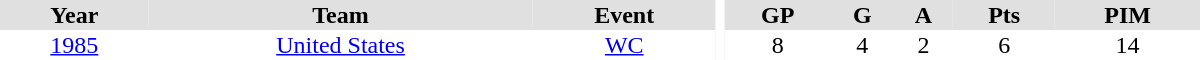<table border="0" cellpadding="1" cellspacing="0" style="text-align:center; width:50em">
<tr bgcolor="#e0e0e0">
<th>Year</th>
<th>Team</th>
<th>Event</th>
<th rowspan="99" bgcolor="#ffffff"></th>
<th>GP</th>
<th>G</th>
<th>A</th>
<th>Pts</th>
<th>PIM</th>
</tr>
<tr>
<td><a href='#'>1985</a></td>
<td><a href='#'>United States</a></td>
<td><a href='#'>WC</a></td>
<td>8</td>
<td>4</td>
<td>2</td>
<td>6</td>
<td>14</td>
</tr>
</table>
